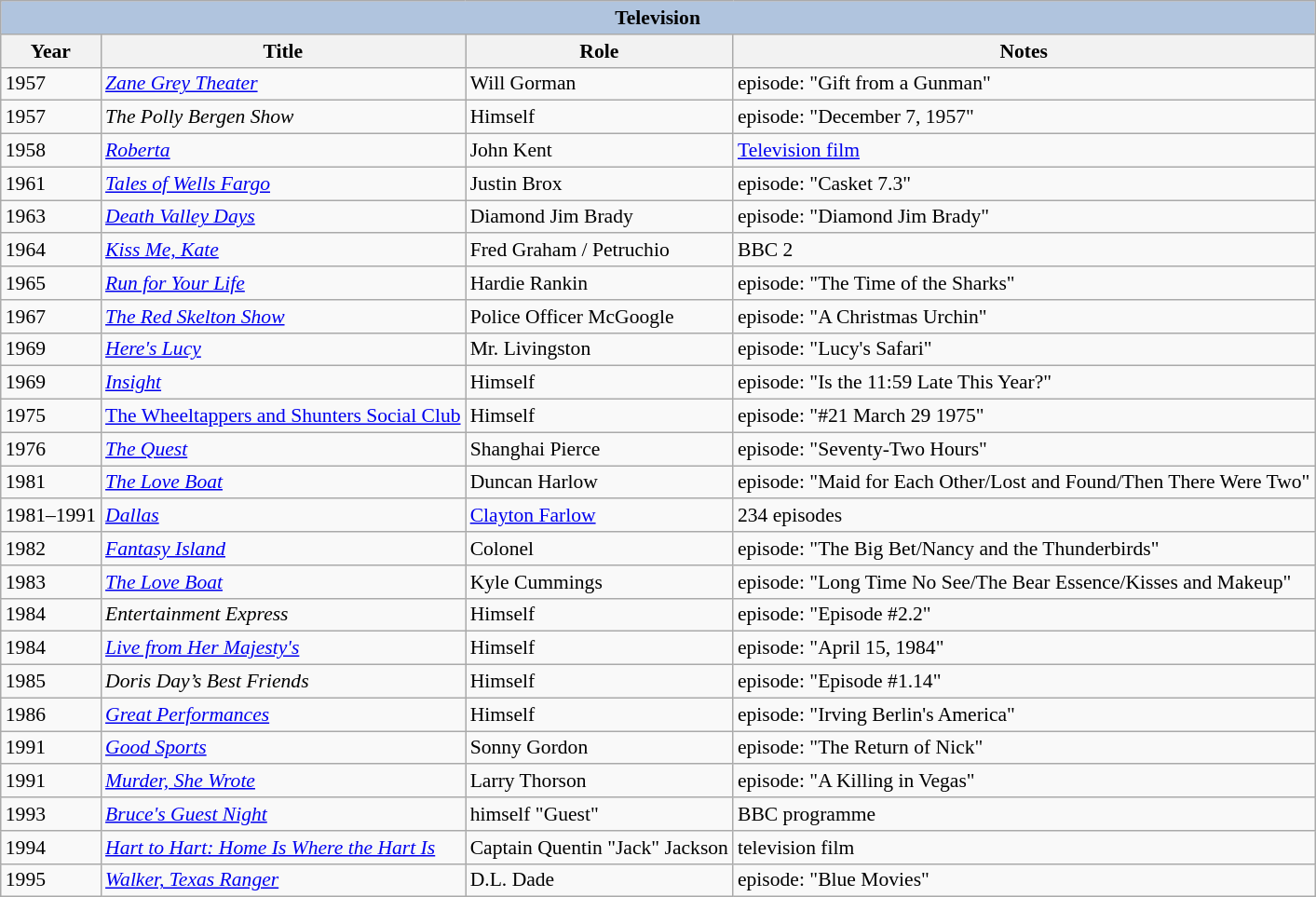<table class="wikitable" style="font-size: 90%;">
<tr>
<th colspan="4" style="background: LightSteelBlue;">Television</th>
</tr>
<tr>
<th>Year</th>
<th>Title</th>
<th>Role</th>
<th class = "unsortable">Notes</th>
</tr>
<tr>
<td>1957</td>
<td><em><a href='#'>Zane Grey Theater</a></em></td>
<td>Will Gorman</td>
<td>episode: "Gift from a Gunman"</td>
</tr>
<tr>
<td>1957</td>
<td><em>The Polly Bergen Show</em></td>
<td>Himself</td>
<td>episode: "December 7, 1957"</td>
</tr>
<tr>
<td>1958</td>
<td><em><a href='#'>Roberta</a></em></td>
<td>John Kent</td>
<td><a href='#'>Television film</a></td>
</tr>
<tr>
<td>1961</td>
<td><em><a href='#'>Tales of Wells Fargo</a></em></td>
<td>Justin Brox</td>
<td>episode: "Casket 7.3"</td>
</tr>
<tr>
<td>1963</td>
<td><em><a href='#'>Death Valley Days</a></em></td>
<td>Diamond Jim Brady</td>
<td>episode: "Diamond Jim Brady"</td>
</tr>
<tr>
<td>1964</td>
<td><em><a href='#'>Kiss Me, Kate</a></em></td>
<td>Fred Graham / Petruchio</td>
<td>BBC 2</td>
</tr>
<tr>
<td>1965</td>
<td><em><a href='#'>Run for Your Life</a></em></td>
<td>Hardie Rankin</td>
<td>episode: "The Time of the Sharks"</td>
</tr>
<tr>
<td>1967</td>
<td><em><a href='#'>The Red Skelton Show</a></em></td>
<td>Police Officer McGoogle</td>
<td>episode: "A Christmas Urchin"</td>
</tr>
<tr>
<td>1969</td>
<td><em><a href='#'>Here's Lucy</a></em></td>
<td>Mr. Livingston</td>
<td>episode: "Lucy's Safari"</td>
</tr>
<tr>
<td>1969</td>
<td><em><a href='#'>Insight</a></em></td>
<td>Himself</td>
<td>episode: "Is the 11:59 Late This Year?"</td>
</tr>
<tr>
<td>1975</td>
<td><a href='#'>The Wheeltappers and Shunters Social Club</a></td>
<td>Himself</td>
<td>episode: "#21 March 29 1975"</td>
</tr>
<tr>
<td>1976</td>
<td><em><a href='#'>The Quest</a></em></td>
<td>Shanghai Pierce</td>
<td>episode: "Seventy-Two Hours"</td>
</tr>
<tr>
<td>1981</td>
<td><em><a href='#'>The Love Boat</a></em></td>
<td>Duncan Harlow</td>
<td>episode: "Maid for Each Other/Lost and Found/Then There Were Two"</td>
</tr>
<tr>
<td>1981–1991</td>
<td><em><a href='#'>Dallas</a></em></td>
<td><a href='#'>Clayton Farlow</a></td>
<td>234 episodes</td>
</tr>
<tr>
<td>1982</td>
<td><em><a href='#'>Fantasy Island</a></em></td>
<td>Colonel</td>
<td>episode: "The Big Bet/Nancy and the Thunderbirds"</td>
</tr>
<tr>
<td>1983</td>
<td><em><a href='#'>The Love Boat</a></em></td>
<td>Kyle Cummings</td>
<td>episode: "Long Time No See/The Bear Essence/Kisses and Makeup"</td>
</tr>
<tr>
<td>1984</td>
<td><em>Entertainment Express</em></td>
<td>Himself</td>
<td>episode: "Episode #2.2"</td>
</tr>
<tr>
<td>1984</td>
<td><em><a href='#'>Live from Her Majesty's</a></em></td>
<td>Himself</td>
<td>episode: "April 15, 1984"</td>
</tr>
<tr>
<td>1985</td>
<td><em>Doris Day’s Best Friends</em></td>
<td>Himself</td>
<td>episode: "Episode #1.14"</td>
</tr>
<tr>
<td>1986</td>
<td><em><a href='#'>Great Performances</a></em></td>
<td>Himself</td>
<td>episode: "Irving Berlin's America"</td>
</tr>
<tr>
<td>1991</td>
<td><em><a href='#'>Good Sports</a></em></td>
<td>Sonny Gordon</td>
<td>episode: "The Return of Nick"</td>
</tr>
<tr>
<td>1991</td>
<td><em><a href='#'>Murder, She Wrote</a></em></td>
<td>Larry Thorson</td>
<td>episode: "A Killing in Vegas"</td>
</tr>
<tr>
<td>1993</td>
<td><em><a href='#'>Bruce's Guest Night</a></em></td>
<td>himself "Guest"</td>
<td>BBC programme</td>
</tr>
<tr>
<td>1994</td>
<td><em><a href='#'>Hart to Hart: Home Is Where the Hart Is</a></em></td>
<td>Captain Quentin "Jack" Jackson</td>
<td>television film</td>
</tr>
<tr>
<td>1995</td>
<td><em><a href='#'>Walker, Texas Ranger</a></em></td>
<td>D.L. Dade</td>
<td>episode: "Blue Movies"</td>
</tr>
</table>
